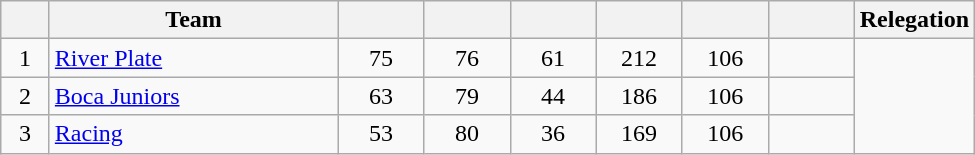<table class="wikitable sortable" style="text-align: center;">
<tr>
<th width=25></th>
<th width=185>Team</th>
<th width=50></th>
<th width=50></th>
<th width=50></th>
<th width=50></th>
<th width=50></th>
<th width=50></th>
<th>Relegation</th>
</tr>
<tr>
<td>1</td>
<td align="left"><a href='#'>River Plate</a></td>
<td>75</td>
<td>76</td>
<td>61</td>
<td>212</td>
<td>106</td>
<td><strong></strong></td>
<td rowspan=27></td>
</tr>
<tr>
<td>2</td>
<td align="left"><a href='#'>Boca Juniors</a></td>
<td>63</td>
<td>79</td>
<td>44</td>
<td>186</td>
<td>106</td>
<td><strong></strong></td>
</tr>
<tr>
<td>3</td>
<td align="left"><a href='#'>Racing</a></td>
<td>53</td>
<td>80</td>
<td>36</td>
<td>169</td>
<td>106</td>
<td><strong></strong></td>
</tr>
</table>
